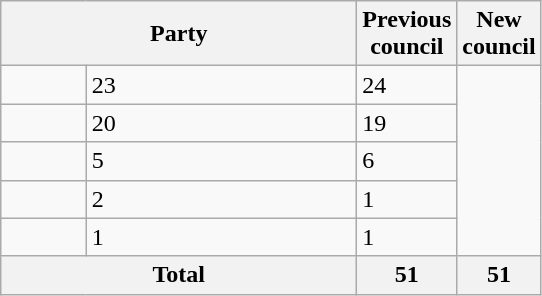<table class="wikitable">
<tr>
<th valign=centre colspan="2" style="width: 230px">Party</th>
<th valign=top style="width: 30px">Previous council</th>
<th valign=top style="width: 30px">New council</th>
</tr>
<tr>
<td></td>
<td>23</td>
<td>24</td>
</tr>
<tr>
<td></td>
<td>20</td>
<td>19</td>
</tr>
<tr>
<td></td>
<td>5</td>
<td>6</td>
</tr>
<tr>
<td></td>
<td>2</td>
<td>1</td>
</tr>
<tr>
<td></td>
<td>1</td>
<td>1</td>
</tr>
<tr>
<th colspan=2>Total</th>
<th style="text-align: center">51</th>
<th colspan=3>51</th>
</tr>
</table>
